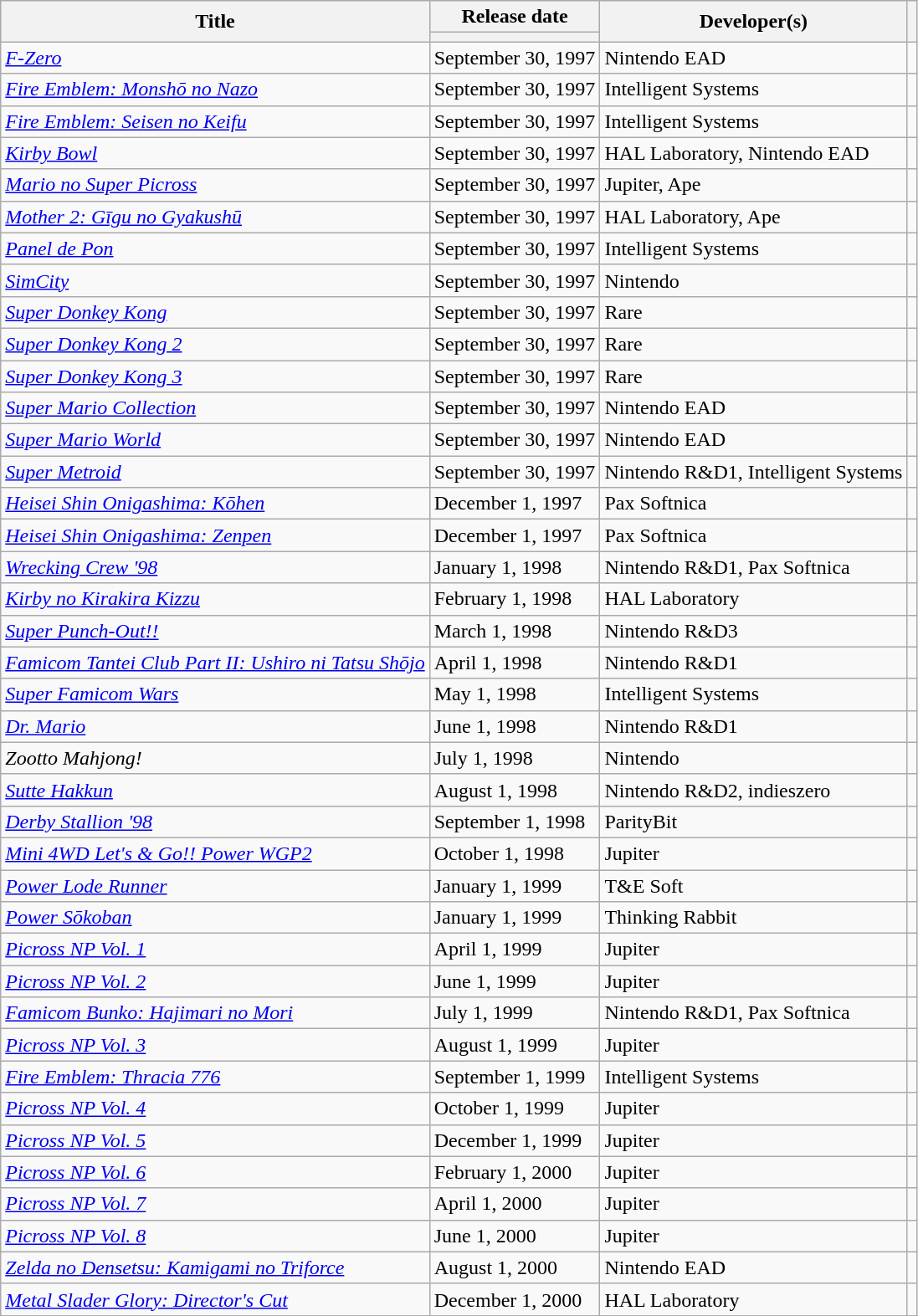<table class="wikitable plainrowheaders sortable">
<tr>
<th rowspan="2">Title</th>
<th>Release date</th>
<th rowspan="2">Developer(s)</th>
<th rowspan="2"></th>
</tr>
<tr>
<th data-sort-type="date"></th>
</tr>
<tr>
<td><em><a href='#'>F-Zero</a></em></td>
<td>September 30, 1997</td>
<td>Nintendo EAD</td>
<td></td>
</tr>
<tr>
<td><em><a href='#'>Fire Emblem: Monshō no Nazo</a></em></td>
<td>September 30, 1997</td>
<td>Intelligent Systems</td>
<td></td>
</tr>
<tr>
<td><em><a href='#'>Fire Emblem: Seisen no Keifu</a></em></td>
<td>September 30, 1997</td>
<td>Intelligent Systems</td>
<td></td>
</tr>
<tr>
<td><em><a href='#'>Kirby Bowl</a></em></td>
<td>September 30, 1997</td>
<td>HAL Laboratory, Nintendo EAD</td>
<td></td>
</tr>
<tr>
<td><em><a href='#'>Mario no Super Picross</a></em></td>
<td>September 30, 1997</td>
<td>Jupiter, Ape</td>
<td></td>
</tr>
<tr>
<td><em><a href='#'>Mother 2: Gīgu no Gyakushū</a></em></td>
<td>September 30, 1997</td>
<td>HAL Laboratory, Ape</td>
<td></td>
</tr>
<tr>
<td><em><a href='#'>Panel de Pon</a></em></td>
<td>September 30, 1997</td>
<td>Intelligent Systems</td>
<td></td>
</tr>
<tr>
<td><em><a href='#'>SimCity</a></em></td>
<td>September 30, 1997</td>
<td>Nintendo</td>
<td></td>
</tr>
<tr>
<td><em><a href='#'>Super Donkey Kong</a></em></td>
<td>September 30, 1997</td>
<td>Rare</td>
<td></td>
</tr>
<tr>
<td><em><a href='#'>Super Donkey Kong 2</a></em></td>
<td>September 30, 1997</td>
<td>Rare</td>
<td></td>
</tr>
<tr>
<td><em><a href='#'>Super Donkey Kong 3</a></em></td>
<td>September 30, 1997</td>
<td>Rare</td>
<td></td>
</tr>
<tr>
<td><em><a href='#'>Super Mario Collection</a></em></td>
<td>September 30, 1997</td>
<td>Nintendo EAD</td>
<td></td>
</tr>
<tr>
<td><em><a href='#'>Super Mario World</a></em></td>
<td>September 30, 1997</td>
<td>Nintendo EAD</td>
<td></td>
</tr>
<tr>
<td><em><a href='#'>Super Metroid</a></em></td>
<td>September 30, 1997</td>
<td>Nintendo R&D1, Intelligent Systems</td>
<td></td>
</tr>
<tr>
<td><em><a href='#'>Heisei Shin Onigashima: Kōhen</a></em></td>
<td>December 1, 1997</td>
<td>Pax Softnica</td>
<td></td>
</tr>
<tr>
<td><em><a href='#'>Heisei Shin Onigashima: Zenpen</a></em></td>
<td>December 1, 1997</td>
<td>Pax Softnica</td>
<td></td>
</tr>
<tr>
<td><em><a href='#'>Wrecking Crew '98</a></em></td>
<td>January 1, 1998</td>
<td>Nintendo R&D1, Pax Softnica</td>
<td></td>
</tr>
<tr>
<td><em><a href='#'>Kirby no Kirakira Kizzu</a></em></td>
<td>February 1, 1998</td>
<td>HAL Laboratory</td>
<td></td>
</tr>
<tr>
<td><em><a href='#'>Super Punch-Out!!</a></em></td>
<td>March 1, 1998</td>
<td>Nintendo R&D3</td>
<td></td>
</tr>
<tr>
<td><em><a href='#'>Famicom Tantei Club Part II: Ushiro ni Tatsu Shōjo</a></em></td>
<td>April 1, 1998</td>
<td>Nintendo R&D1</td>
<td></td>
</tr>
<tr>
<td><em><a href='#'>Super Famicom Wars</a></em></td>
<td>May 1, 1998</td>
<td>Intelligent Systems</td>
<td></td>
</tr>
<tr>
<td><em><a href='#'>Dr. Mario</a></em></td>
<td>June 1, 1998</td>
<td>Nintendo R&D1</td>
<td></td>
</tr>
<tr>
<td><em>Zootto Mahjong!</em></td>
<td>July 1, 1998</td>
<td>Nintendo</td>
<td></td>
</tr>
<tr>
<td><em><a href='#'>Sutte Hakkun</a></em></td>
<td>August 1, 1998</td>
<td>Nintendo R&D2, indieszero</td>
<td></td>
</tr>
<tr>
<td><em><a href='#'>Derby Stallion '98</a></em></td>
<td>September 1, 1998</td>
<td>ParityBit</td>
<td></td>
</tr>
<tr>
<td><em><a href='#'>Mini 4WD Let's & Go!! Power WGP2</a></em></td>
<td>October 1, 1998</td>
<td>Jupiter</td>
<td></td>
</tr>
<tr>
<td><em><a href='#'>Power Lode Runner</a></em></td>
<td>January 1, 1999</td>
<td>T&E Soft</td>
<td></td>
</tr>
<tr>
<td><em><a href='#'>Power Sōkoban</a></em></td>
<td>January 1, 1999</td>
<td>Thinking Rabbit</td>
<td></td>
</tr>
<tr>
<td><em><a href='#'>Picross NP Vol. 1</a></em></td>
<td>April 1, 1999</td>
<td>Jupiter</td>
<td></td>
</tr>
<tr>
<td><em><a href='#'>Picross NP Vol. 2</a></em></td>
<td>June 1, 1999</td>
<td>Jupiter</td>
<td></td>
</tr>
<tr>
<td><em><a href='#'>Famicom Bunko: Hajimari no Mori</a></em></td>
<td>July 1, 1999</td>
<td>Nintendo R&D1, Pax Softnica</td>
<td></td>
</tr>
<tr>
<td><em><a href='#'>Picross NP Vol. 3</a></em></td>
<td>August 1, 1999</td>
<td>Jupiter</td>
<td></td>
</tr>
<tr>
<td><em><a href='#'>Fire Emblem: Thracia 776</a></em></td>
<td>September 1, 1999</td>
<td>Intelligent Systems</td>
<td></td>
</tr>
<tr>
<td><em><a href='#'>Picross NP Vol. 4</a></em></td>
<td>October 1, 1999</td>
<td>Jupiter</td>
<td></td>
</tr>
<tr>
<td><em><a href='#'>Picross NP Vol. 5</a></em></td>
<td>December 1, 1999</td>
<td>Jupiter</td>
<td></td>
</tr>
<tr>
<td><em><a href='#'>Picross NP Vol. 6</a></em></td>
<td>February 1, 2000</td>
<td>Jupiter</td>
<td></td>
</tr>
<tr>
<td><em><a href='#'>Picross NP Vol. 7</a></em></td>
<td>April 1, 2000</td>
<td>Jupiter</td>
<td></td>
</tr>
<tr>
<td><em><a href='#'>Picross NP Vol. 8</a></em></td>
<td>June 1, 2000</td>
<td>Jupiter</td>
<td></td>
</tr>
<tr>
<td><em><a href='#'>Zelda no Densetsu: Kamigami no Triforce</a></em></td>
<td>August 1, 2000</td>
<td>Nintendo EAD</td>
<td></td>
</tr>
<tr>
<td><em><a href='#'>Metal Slader Glory: Director's Cut</a></em></td>
<td>December 1, 2000</td>
<td>HAL Laboratory</td>
<td></td>
</tr>
</table>
